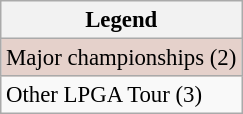<table class="wikitable" style="font-size:95%;">
<tr>
<th>Legend</th>
</tr>
<tr style="background:#e5d1cb;">
<td>Major championships (2)</td>
</tr>
<tr>
<td>Other LPGA Tour (3)</td>
</tr>
</table>
